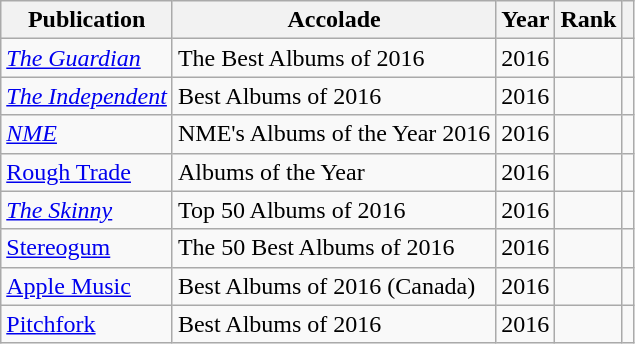<table class="sortable wikitable">
<tr>
<th>Publication</th>
<th>Accolade</th>
<th>Year</th>
<th>Rank</th>
<th class="unsortable"></th>
</tr>
<tr>
<td><em><a href='#'>The Guardian</a></em></td>
<td>The Best Albums of 2016</td>
<td>2016</td>
<td></td>
<td></td>
</tr>
<tr>
<td><em><a href='#'>The Independent</a></em></td>
<td>Best Albums of 2016</td>
<td>2016</td>
<td></td>
<td></td>
</tr>
<tr>
<td><em><a href='#'>NME</a></em></td>
<td>NME's Albums of the Year 2016</td>
<td>2016</td>
<td></td>
<td></td>
</tr>
<tr>
<td><a href='#'>Rough Trade</a></td>
<td>Albums of the Year</td>
<td>2016</td>
<td></td>
<td></td>
</tr>
<tr>
<td><em><a href='#'>The Skinny</a></em></td>
<td>Top 50 Albums of 2016</td>
<td>2016</td>
<td></td>
<td></td>
</tr>
<tr>
<td><a href='#'>Stereogum</a></td>
<td>The 50 Best Albums of 2016</td>
<td>2016</td>
<td></td>
<td></td>
</tr>
<tr>
<td><a href='#'>Apple Music</a></td>
<td>Best Albums of 2016 (Canada)</td>
<td>2016</td>
<td></td>
<td></td>
</tr>
<tr>
<td><a href='#'>Pitchfork</a></td>
<td>Best Albums of 2016</td>
<td>2016</td>
<td></td>
<td></td>
</tr>
</table>
